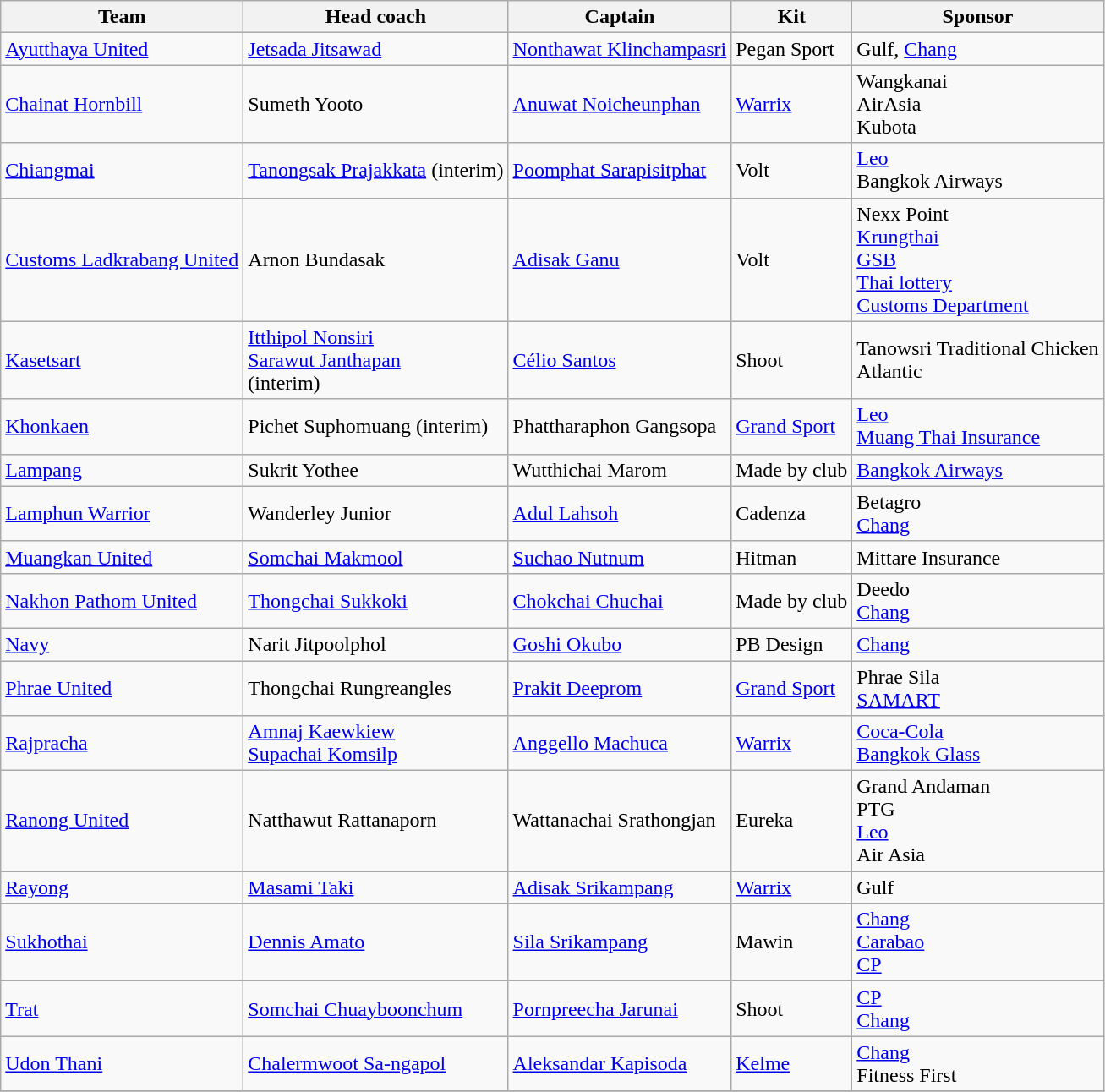<table class="wikitable sortable" style="text-align: left;">
<tr>
<th>Team</th>
<th>Head coach</th>
<th>Captain</th>
<th>Kit</th>
<th>Sponsor</th>
</tr>
<tr>
<td><a href='#'>Ayutthaya United</a></td>
<td> <a href='#'>Jetsada Jitsawad</a></td>
<td> <a href='#'>Nonthawat Klinchampasri</a></td>
<td>Pegan Sport</td>
<td>Gulf, <a href='#'>Chang</a></td>
</tr>
<tr>
<td><a href='#'>Chainat Hornbill</a></td>
<td> Sumeth Yooto</td>
<td> <a href='#'>Anuwat Noicheunphan</a></td>
<td><a href='#'>Warrix</a></td>
<td>Wangkanai<br>AirAsia<br>Kubota</td>
</tr>
<tr>
<td><a href='#'>Chiangmai</a></td>
<td> <a href='#'>Tanongsak Prajakkata</a> (interim)</td>
<td> <a href='#'>Poomphat Sarapisitphat</a></td>
<td>Volt</td>
<td><a href='#'>Leo</a><br>Bangkok Airways</td>
</tr>
<tr>
<td><a href='#'>Customs Ladkrabang United</a></td>
<td> Arnon Bundasak</td>
<td> <a href='#'>Adisak Ganu</a></td>
<td>Volt</td>
<td>Nexx Point<br><a href='#'>Krungthai</a><br><a href='#'>GSB</a><br><a href='#'>Thai lottery</a><br><a href='#'>Customs Department</a></td>
</tr>
<tr>
<td><a href='#'>Kasetsart</a></td>
<td> <a href='#'>Itthipol Nonsiri</a><br> <a href='#'>Sarawut Janthapan</a><br>(interim)</td>
<td> <a href='#'>Célio Santos</a></td>
<td>Shoot</td>
<td>Tanowsri Traditional Chicken<br>Atlantic</td>
</tr>
<tr>
<td><a href='#'>Khonkaen</a></td>
<td> Pichet Suphomuang (interim)</td>
<td> Phattharaphon Gangsopa</td>
<td><a href='#'>Grand Sport</a></td>
<td><a href='#'>Leo</a> <br>  <a href='#'>Muang Thai Insurance</a></td>
</tr>
<tr>
<td><a href='#'>Lampang</a></td>
<td> Sukrit Yothee</td>
<td> Wutthichai Marom</td>
<td>Made by club</td>
<td><a href='#'>Bangkok Airways</a></td>
</tr>
<tr>
<td><a href='#'>Lamphun Warrior</a></td>
<td> Wanderley Junior</td>
<td> <a href='#'>Adul Lahsoh</a></td>
<td>Cadenza</td>
<td>Betagro <br> <a href='#'>Chang</a></td>
</tr>
<tr>
<td><a href='#'>Muangkan United</a></td>
<td> <a href='#'>Somchai Makmool</a></td>
<td> <a href='#'>Suchao Nutnum</a></td>
<td>Hitman</td>
<td>Mittare Insurance</td>
</tr>
<tr>
<td><a href='#'>Nakhon Pathom United</a></td>
<td> <a href='#'>Thongchai Sukkoki</a></td>
<td> <a href='#'>Chokchai Chuchai</a></td>
<td>Made by club</td>
<td>Deedo<br> <a href='#'>Chang</a></td>
</tr>
<tr>
<td><a href='#'>Navy</a></td>
<td> Narit Jitpoolphol</td>
<td> <a href='#'>Goshi Okubo</a></td>
<td>PB Design</td>
<td><a href='#'>Chang</a></td>
</tr>
<tr>
<td><a href='#'>Phrae United</a></td>
<td> Thongchai Rungreangles</td>
<td> <a href='#'>Prakit Deeprom</a></td>
<td><a href='#'>Grand Sport</a></td>
<td>Phrae Sila<br><a href='#'>SAMART</a></td>
</tr>
<tr>
<td><a href='#'>Rajpracha</a></td>
<td> <a href='#'>Amnaj Kaewkiew</a><br> <a href='#'>Supachai Komsilp</a></td>
<td> <a href='#'>Anggello Machuca</a></td>
<td><a href='#'>Warrix</a></td>
<td><a href='#'>Coca-Cola</a><br><a href='#'>Bangkok Glass</a></td>
</tr>
<tr>
<td><a href='#'>Ranong United</a></td>
<td> Natthawut Rattanaporn</td>
<td> Wattanachai Srathongjan</td>
<td>Eureka</td>
<td>Grand Andaman<br>PTG<br><a href='#'>Leo</a> <br>Air Asia</td>
</tr>
<tr>
<td><a href='#'>Rayong</a></td>
<td> <a href='#'>Masami Taki</a></td>
<td> <a href='#'>Adisak Srikampang</a></td>
<td><a href='#'>Warrix</a></td>
<td>Gulf</td>
</tr>
<tr>
<td><a href='#'>Sukhothai</a></td>
<td> <a href='#'>Dennis Amato</a></td>
<td> <a href='#'>Sila Srikampang</a></td>
<td>Mawin</td>
<td><a href='#'>Chang</a><br><a href='#'>Carabao</a><br><a href='#'>CP</a></td>
</tr>
<tr>
<td><a href='#'>Trat</a></td>
<td> <a href='#'>Somchai Chuayboonchum</a></td>
<td> <a href='#'>Pornpreecha Jarunai</a></td>
<td>Shoot</td>
<td><a href='#'>CP</a><br><a href='#'>Chang</a></td>
</tr>
<tr>
<td><a href='#'>Udon Thani</a></td>
<td> <a href='#'>Chalermwoot Sa-ngapol</a></td>
<td> <a href='#'>Aleksandar Kapisoda</a></td>
<td><a href='#'>Kelme</a></td>
<td><a href='#'>Chang</a><br>Fitness First</td>
</tr>
<tr>
</tr>
</table>
